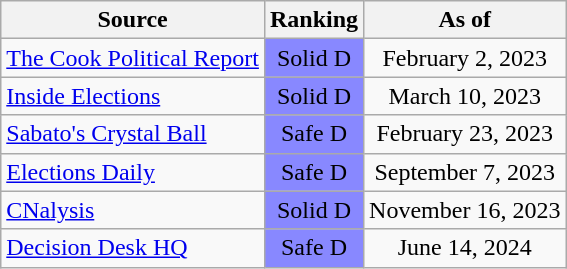<table class="wikitable" style="text-align:center">
<tr>
<th>Source</th>
<th>Ranking</th>
<th>As of</th>
</tr>
<tr>
<td align=left><a href='#'>The Cook Political Report</a></td>
<td style="color:black;background:#88f" data-sort-value=-5>Solid D</td>
<td>February 2, 2023</td>
</tr>
<tr>
<td align=left><a href='#'>Inside Elections</a></td>
<td style="color:black;background:#88f" data-sort-value=-5>Solid D</td>
<td>March 10, 2023</td>
</tr>
<tr>
<td align=left><a href='#'>Sabato's Crystal Ball</a></td>
<td style="color:black;background:#88f" data-sort-value=-4>Safe D</td>
<td>February 23, 2023</td>
</tr>
<tr>
<td align=left><a href='#'>Elections Daily</a></td>
<td style="color:black;background:#88f" data-sort-value=-4>Safe D</td>
<td>September 7, 2023</td>
</tr>
<tr>
<td align=left><a href='#'>CNalysis</a></td>
<td style="color:black;background:#88f" data-sort-value=-5>Solid D</td>
<td>November 16, 2023</td>
</tr>
<tr>
<td align=left><a href='#'>Decision Desk HQ</a></td>
<td style="color:black;background:#88f" data-sort-value=-4>Safe D</td>
<td>June 14, 2024</td>
</tr>
</table>
